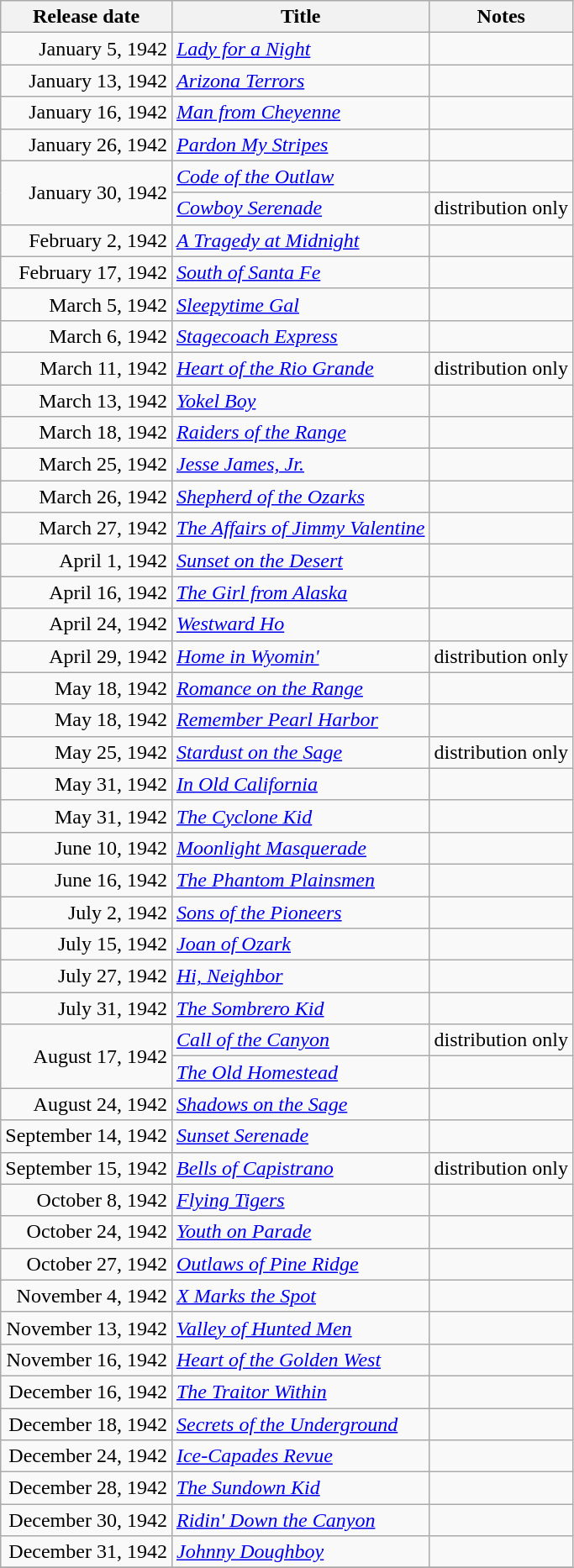<table class="wikitable sortable">
<tr>
<th>Release date</th>
<th>Title</th>
<th>Notes</th>
</tr>
<tr>
<td align="right">January 5, 1942</td>
<td><em><a href='#'>Lady for a Night</a></em></td>
<td></td>
</tr>
<tr>
<td align="right">January 13, 1942</td>
<td><em><a href='#'>Arizona Terrors</a></em></td>
<td></td>
</tr>
<tr>
<td align="right">January 16, 1942</td>
<td><em><a href='#'>Man from Cheyenne</a></em></td>
<td></td>
</tr>
<tr>
<td align="right">January 26, 1942</td>
<td><em><a href='#'>Pardon My Stripes</a></em></td>
<td></td>
</tr>
<tr>
<td align="right" rowspan="2">January 30, 1942</td>
<td><em><a href='#'>Code of the Outlaw</a></em></td>
<td></td>
</tr>
<tr>
<td><em><a href='#'>Cowboy Serenade</a></em></td>
<td>distribution only</td>
</tr>
<tr>
<td align="right">February 2, 1942</td>
<td><em><a href='#'>A Tragedy at Midnight</a></em></td>
<td></td>
</tr>
<tr>
<td align="right">February 17, 1942</td>
<td><em><a href='#'>South of Santa Fe</a></em></td>
<td></td>
</tr>
<tr>
<td align="right">March 5, 1942</td>
<td><em><a href='#'>Sleepytime Gal</a></em></td>
<td></td>
</tr>
<tr>
<td align="right">March 6, 1942</td>
<td><em><a href='#'>Stagecoach Express</a></em></td>
<td></td>
</tr>
<tr>
<td align="right">March 11, 1942</td>
<td><em><a href='#'>Heart of the Rio Grande</a></em></td>
<td>distribution only</td>
</tr>
<tr>
<td align="right">March 13, 1942</td>
<td><em><a href='#'>Yokel Boy</a></em></td>
<td></td>
</tr>
<tr>
<td align="right">March 18, 1942</td>
<td><em><a href='#'>Raiders of the Range</a></em></td>
<td></td>
</tr>
<tr>
<td align="right">March 25, 1942</td>
<td><em><a href='#'>Jesse James, Jr.</a></em></td>
<td></td>
</tr>
<tr>
<td align="right">March 26, 1942</td>
<td><em><a href='#'>Shepherd of the Ozarks</a></em></td>
<td></td>
</tr>
<tr>
<td align="right">March 27, 1942</td>
<td><em><a href='#'>The Affairs of Jimmy Valentine</a></em></td>
<td></td>
</tr>
<tr>
<td align="right">April 1, 1942</td>
<td><em><a href='#'>Sunset on the Desert</a></em></td>
<td></td>
</tr>
<tr>
<td align="right">April 16, 1942</td>
<td><em><a href='#'>The Girl from Alaska</a></em></td>
<td></td>
</tr>
<tr>
<td align="right">April 24, 1942</td>
<td><em><a href='#'>Westward Ho</a></em></td>
<td></td>
</tr>
<tr>
<td align="right">April 29, 1942</td>
<td><em><a href='#'>Home in Wyomin'</a></em></td>
<td>distribution only</td>
</tr>
<tr>
<td align="right">May 18, 1942</td>
<td><em><a href='#'>Romance on the Range</a></em></td>
<td></td>
</tr>
<tr>
<td align="right">May 18, 1942</td>
<td><em><a href='#'>Remember Pearl Harbor</a></em></td>
<td></td>
</tr>
<tr>
<td align="right">May 25, 1942</td>
<td><em><a href='#'>Stardust on the Sage</a></em></td>
<td>distribution only</td>
</tr>
<tr>
<td align="right">May 31, 1942</td>
<td><em><a href='#'>In Old California</a></em></td>
<td></td>
</tr>
<tr>
<td align="right">May 31, 1942</td>
<td><em><a href='#'>The Cyclone Kid</a></em></td>
<td></td>
</tr>
<tr>
<td align="right">June 10, 1942</td>
<td><em><a href='#'>Moonlight Masquerade</a></em></td>
<td></td>
</tr>
<tr>
<td align="right">June 16, 1942</td>
<td><em><a href='#'>The Phantom Plainsmen</a></em></td>
<td></td>
</tr>
<tr>
<td align="right">July 2, 1942</td>
<td><em><a href='#'>Sons of the Pioneers</a></em></td>
<td></td>
</tr>
<tr>
<td align="right">July 15, 1942</td>
<td><em><a href='#'>Joan of Ozark</a></em></td>
<td></td>
</tr>
<tr>
<td align="right">July 27, 1942</td>
<td><em><a href='#'>Hi, Neighbor</a></em></td>
<td></td>
</tr>
<tr>
<td align="right">July 31, 1942</td>
<td><em><a href='#'>The Sombrero Kid</a></em></td>
<td></td>
</tr>
<tr>
<td align="right" rowspan="2">August 17, 1942</td>
<td><em><a href='#'>Call of the Canyon</a></em></td>
<td>distribution only</td>
</tr>
<tr>
<td><em><a href='#'>The Old Homestead</a></em></td>
<td></td>
</tr>
<tr>
<td align="right">August 24, 1942</td>
<td><em><a href='#'>Shadows on the Sage</a></em></td>
<td></td>
</tr>
<tr>
<td align="right">September 14, 1942</td>
<td><em><a href='#'>Sunset Serenade</a></em></td>
<td></td>
</tr>
<tr>
<td align="right">September 15, 1942</td>
<td><em><a href='#'>Bells of Capistrano</a></em></td>
<td>distribution only</td>
</tr>
<tr>
<td align="right">October 8, 1942</td>
<td><em><a href='#'>Flying Tigers</a></em></td>
<td></td>
</tr>
<tr>
<td align="right">October 24, 1942</td>
<td><em><a href='#'>Youth on Parade</a></em></td>
<td></td>
</tr>
<tr>
<td align="right">October 27, 1942</td>
<td><em><a href='#'>Outlaws of Pine Ridge</a></em></td>
<td></td>
</tr>
<tr>
<td align="right">November 4, 1942</td>
<td><em><a href='#'>X Marks the Spot</a></em></td>
<td></td>
</tr>
<tr>
<td align="right">November 13, 1942</td>
<td><em><a href='#'>Valley of Hunted Men</a></em></td>
<td></td>
</tr>
<tr>
<td align="right">November 16, 1942</td>
<td><em><a href='#'>Heart of the Golden West</a></em></td>
<td></td>
</tr>
<tr>
<td align="right">December 16, 1942</td>
<td><em><a href='#'>The Traitor Within</a></em></td>
<td></td>
</tr>
<tr>
<td align="right">December 18, 1942</td>
<td><em><a href='#'>Secrets of the Underground</a></em></td>
<td></td>
</tr>
<tr>
<td align="right">December 24, 1942</td>
<td><em><a href='#'>Ice-Capades Revue</a></em></td>
<td></td>
</tr>
<tr>
<td align="right">December 28, 1942</td>
<td><em><a href='#'>The Sundown Kid</a></em></td>
<td></td>
</tr>
<tr>
<td align="right">December 30, 1942</td>
<td><em><a href='#'>Ridin' Down the Canyon</a></em></td>
<td></td>
</tr>
<tr>
<td align="right">December 31, 1942</td>
<td><em><a href='#'>Johnny Doughboy</a></em></td>
<td></td>
</tr>
<tr>
</tr>
</table>
